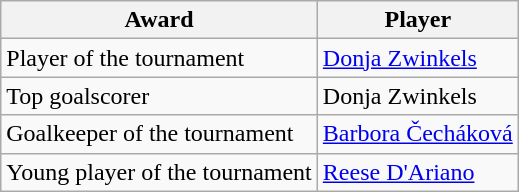<table class="wikitable">
<tr>
<th>Award</th>
<th>Player</th>
</tr>
<tr>
<td>Player of the tournament</td>
<td> <a href='#'>Donja Zwinkels</a></td>
</tr>
<tr>
<td>Top goalscorer</td>
<td> Donja Zwinkels</td>
</tr>
<tr>
<td>Goalkeeper of the tournament</td>
<td> <a href='#'>Barbora Čecháková</a></td>
</tr>
<tr>
<td>Young player of the tournament</td>
<td> <a href='#'>Reese D'Ariano</a></td>
</tr>
</table>
